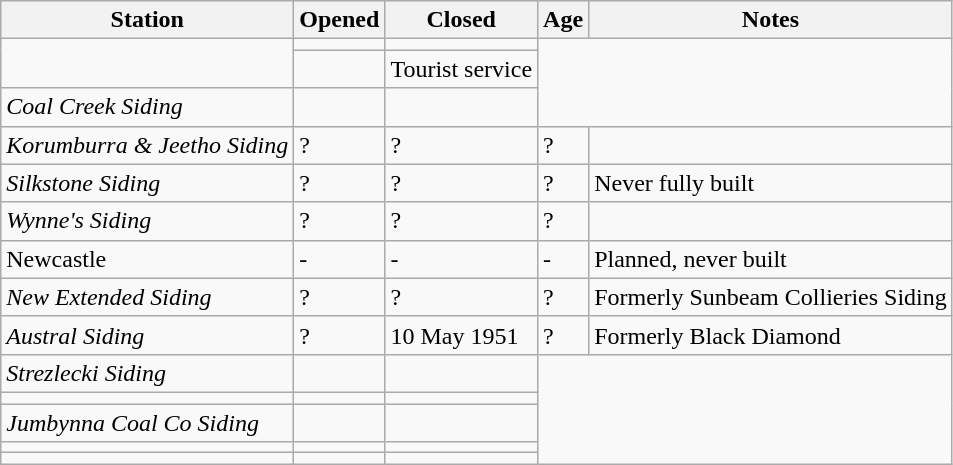<table class="wikitable sortable">
<tr>
<th>Station</th>
<th>Opened</th>
<th>Closed</th>
<th>Age</th>
<th scope=col class=unsortable>Notes</th>
</tr>
<tr>
<td rowspan="2"></td>
<td></td>
<td></td>
</tr>
<tr>
<td></td>
<td>Tourist service</td>
</tr>
<tr>
<td><em>Coal Creek Siding</em></td>
<td></td>
<td></td>
</tr>
<tr>
<td><em>Korumburra & Jeetho Siding</em></td>
<td>?</td>
<td>?</td>
<td>?</td>
<td></td>
</tr>
<tr>
<td><em>Silkstone Siding</em></td>
<td>?</td>
<td>?</td>
<td>?</td>
<td>Never fully built</td>
</tr>
<tr>
<td><em>Wynne's Siding</em></td>
<td>?</td>
<td>?</td>
<td>?</td>
<td></td>
</tr>
<tr>
<td>Newcastle</td>
<td>-</td>
<td>-</td>
<td>-</td>
<td>Planned, never built</td>
</tr>
<tr>
<td><em>New Extended Siding</em></td>
<td>?</td>
<td>?</td>
<td>?</td>
<td>Formerly Sunbeam Collieries Siding</td>
</tr>
<tr>
<td><em>Austral Siding</em></td>
<td>?</td>
<td>10 May 1951</td>
<td>?</td>
<td>Formerly Black Diamond</td>
</tr>
<tr>
<td><em>Strezlecki Siding</em></td>
<td></td>
<td></td>
</tr>
<tr>
<td></td>
<td></td>
<td></td>
</tr>
<tr>
<td><em>Jumbynna Coal Co Siding</em></td>
<td></td>
<td></td>
</tr>
<tr>
<td></td>
<td></td>
<td></td>
</tr>
<tr>
<td></td>
<td></td>
<td></td>
</tr>
</table>
